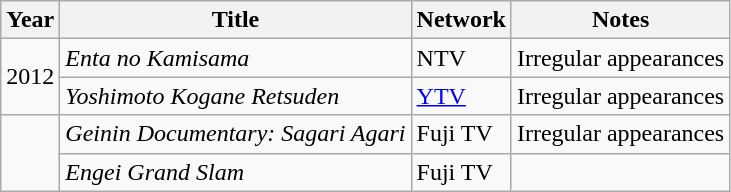<table class="wikitable">
<tr>
<th>Year</th>
<th>Title</th>
<th>Network</th>
<th>Notes</th>
</tr>
<tr>
<td rowspan="2">2012</td>
<td><em>Enta no Kamisama</em></td>
<td>NTV</td>
<td>Irregular appearances</td>
</tr>
<tr>
<td><em>Yoshimoto Kogane Retsuden</em></td>
<td><a href='#'>YTV</a></td>
<td>Irregular appearances</td>
</tr>
<tr>
<td rowspan="2"></td>
<td><em>Geinin Documentary: Sagari Agari</em></td>
<td>Fuji TV</td>
<td>Irregular appearances</td>
</tr>
<tr>
<td><em>Engei Grand Slam</em></td>
<td>Fuji TV</td>
<td></td>
</tr>
</table>
